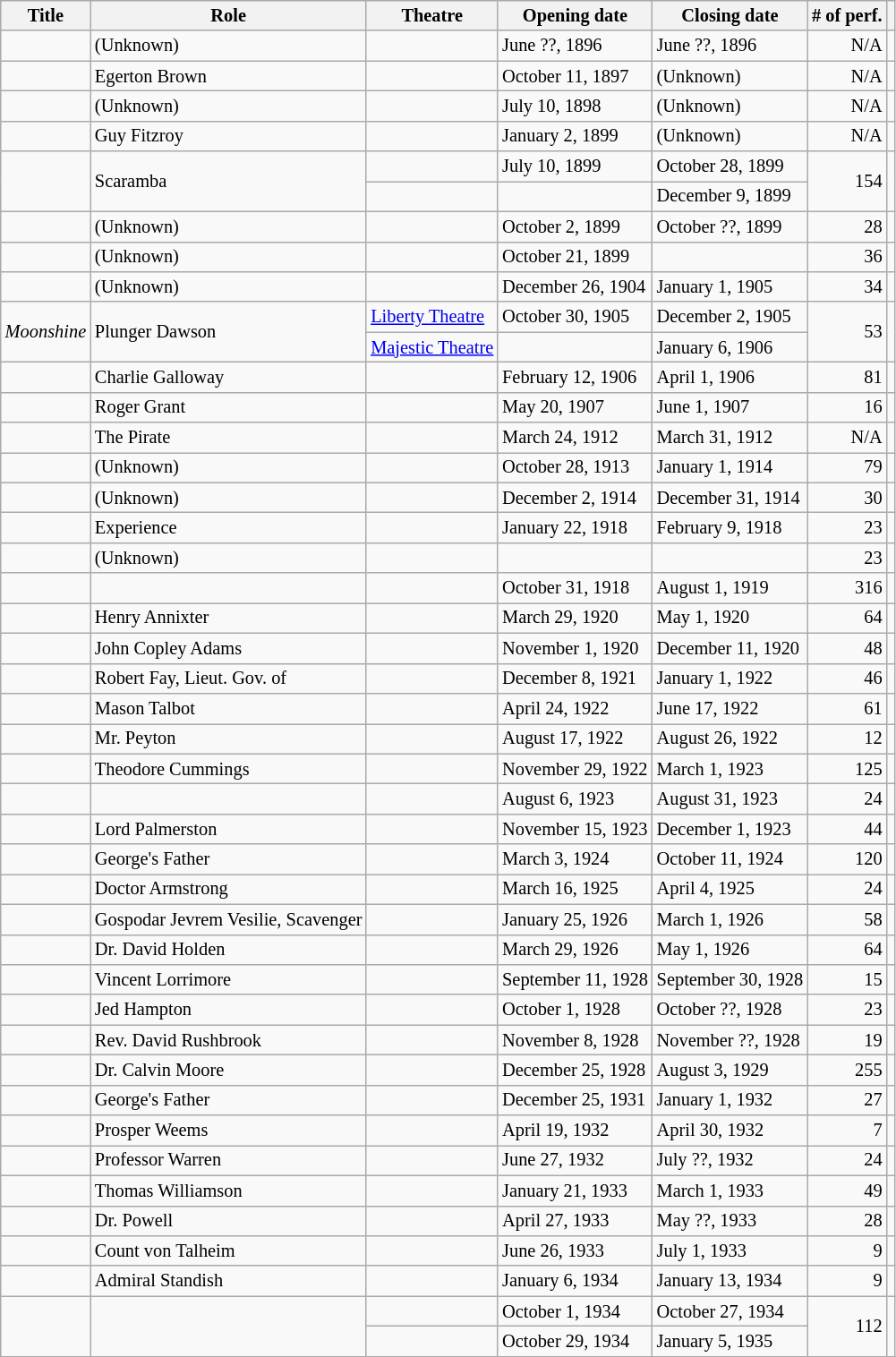<table class="wikitable sortable" style="font-size: 85%">
<tr>
<th>Title</th>
<th>Role</th>
<th>Theatre</th>
<th>Opening date</th>
<th>Closing date</th>
<th># of perf.</th>
<th class="unsortable"></th>
</tr>
<tr>
<td></td>
<td>(Unknown)</td>
<td></td>
<td data-sort-value="1896-06-??">June ??, 1896</td>
<td data-sort-value="1896-06-??">June ??, 1896</td>
<td style="text-align: right;">N/A</td>
<td></td>
</tr>
<tr>
<td></td>
<td>Egerton Brown</td>
<td></td>
<td data-sort-value="1897-10-11">October 11, 1897</td>
<td>(Unknown)</td>
<td style="text-align: right;">N/A</td>
<td></td>
</tr>
<tr>
<td></td>
<td>(Unknown)</td>
<td></td>
<td data-sort-value="1898-07-10">July 10, 1898</td>
<td>(Unknown)</td>
<td style="text-align: right;">N/A</td>
<td></td>
</tr>
<tr>
<td></td>
<td>Guy Fitzroy</td>
<td></td>
<td data-sort-value="1899-01-02">January 2, 1899</td>
<td>(Unknown)</td>
<td style="text-align: right;">N/A</td>
<td></td>
</tr>
<tr>
<td rowspan=2></td>
<td rowspan=2>Scaramba</td>
<td></td>
<td data-sort-value="1899-07-10">July 10, 1899</td>
<td data-sort-value="1899-10-28">October 28, 1899</td>
<td rowspan=2 style="text-align: right;">154</td>
<td rowspan=2></td>
</tr>
<tr>
<td></td>
<td data-sort-value="1899-10-30"></td>
<td data-sort-value="1899-12-09">December 9, 1899</td>
</tr>
<tr>
<td></td>
<td>(Unknown)</td>
<td></td>
<td data-sort-value="1899-10-02">October 2, 1899</td>
<td data-sort-value="1899-10-??">October ??, 1899</td>
<td style="text-align: right;">28</td>
<td></td>
</tr>
<tr>
<td></td>
<td>(Unknown)</td>
<td></td>
<td data-sort-value="1899-10-21">October 21, 1899</td>
<td data-sort-value="1899-11-22"></td>
<td style="text-align: right;">36</td>
<td></td>
</tr>
<tr>
<td></td>
<td>(Unknown)</td>
<td></td>
<td data-sort-value="1904-12-26">December 26, 1904</td>
<td data-sort-value="1905-01-01">January 1, 1905</td>
<td style="text-align: right;">34</td>
<td></td>
</tr>
<tr>
<td rowspan=2><em>Moonshine</em></td>
<td rowspan=2>Plunger Dawson</td>
<td><a href='#'>Liberty Theatre</a></td>
<td data-sort-value="1905-10-30">October 30, 1905</td>
<td data-sort-value="1905-12-02">December 2, 1905</td>
<td rowspan=2 style="text-align: right;">53</td>
<td rowspan=2></td>
</tr>
<tr>
<td><a href='#'>Majestic Theatre</a></td>
<td data-sort-value="1905-12-25"></td>
<td data-sort-value="1906-01-06">January 6, 1906</td>
</tr>
<tr>
<td></td>
<td>Charlie Galloway</td>
<td></td>
<td data-sort-value="1906-02-12">February 12, 1906</td>
<td data-sort-value="1906-04-01">April 1, 1906</td>
<td style="text-align: right;">81</td>
<td></td>
</tr>
<tr>
<td></td>
<td>Roger Grant</td>
<td></td>
<td data-sort-value="1907-05-20">May 20, 1907</td>
<td data-sort-value="1907-06-01">June 1, 1907</td>
<td style="text-align: right;">16</td>
<td></td>
</tr>
<tr>
<td></td>
<td>The Pirate</td>
<td></td>
<td data-sort-value="1912-03-24">March 24, 1912</td>
<td data-sort-value="1912-03-31">March 31, 1912</td>
<td style="text-align: right;">N/A</td>
<td></td>
</tr>
<tr>
<td></td>
<td>(Unknown)</td>
<td></td>
<td data-sort-value="1913-10-28">October 28, 1913</td>
<td data-sort-value="1914-01-01">January 1, 1914</td>
<td style="text-align: right;">79</td>
<td></td>
</tr>
<tr>
<td></td>
<td>(Unknown)</td>
<td></td>
<td data-sort-value="1914-12-02">December 2, 1914</td>
<td data-sort-value="1914-12-31">December 31, 1914</td>
<td style="text-align: right;">30</td>
<td></td>
</tr>
<tr>
<td></td>
<td>Experience</td>
<td></td>
<td data-sort-value="1918-01-22">January 22, 1918</td>
<td data-sort-value="1918-02-09">February 9, 1918</td>
<td style="text-align: right;">23</td>
<td></td>
</tr>
<tr>
<td></td>
<td>(Unknown)</td>
<td></td>
<td data-sort-value="1918-09-10"></td>
<td data-sort-value="1918-09-30"></td>
<td style="text-align: right;">23</td>
<td></td>
</tr>
<tr>
<td></td>
<td></td>
<td></td>
<td data-sort-value="1918-10-31">October 31, 1918</td>
<td data-sort-value="1919-08-01">August 1, 1919</td>
<td style="text-align: right;">316</td>
<td></td>
</tr>
<tr>
<td></td>
<td>Henry Annixter</td>
<td></td>
<td data-sort-value="1920-03-29">March 29, 1920</td>
<td data-sort-value="1920-05-01">May 1, 1920</td>
<td style="text-align: right;">64</td>
<td></td>
</tr>
<tr>
<td></td>
<td>John Copley Adams</td>
<td></td>
<td data-sort-value="1920-11-01">November 1, 1920</td>
<td data-sort-value="1920-12-11">December 11, 1920</td>
<td style="text-align: right;">48</td>
<td></td>
</tr>
<tr>
<td></td>
<td>Robert Fay, Lieut. Gov. of </td>
<td></td>
<td data-sort-value="1921-12-08">December 8, 1921</td>
<td data-sort-value="1922-01-01">January 1, 1922</td>
<td style="text-align: right;">46</td>
<td></td>
</tr>
<tr>
<td></td>
<td>Mason Talbot</td>
<td></td>
<td data-sort-value="1922-04-24">April 24, 1922</td>
<td data-sort-value="1922-06-17">June 17, 1922</td>
<td style="text-align: right;">61</td>
<td></td>
</tr>
<tr>
<td></td>
<td>Mr. Peyton</td>
<td></td>
<td data-sort-value="1922-08-17">August 17, 1922</td>
<td data-sort-value="1922-08-26">August 26, 1922</td>
<td style="text-align: right;">12</td>
<td></td>
</tr>
<tr>
<td></td>
<td>Theodore Cummings</td>
<td></td>
<td data-sort-value="1922-11-29">November 29, 1922</td>
<td data-sort-value="1923-03-01">March 1, 1923</td>
<td style="text-align: right;">125</td>
<td></td>
</tr>
<tr>
<td></td>
<td></td>
<td></td>
<td data-sort-value="1923-08-06">August 6, 1923</td>
<td data-sort-value="1923-08-31">August 31, 1923</td>
<td style="text-align: right;">24</td>
<td></td>
</tr>
<tr>
<td></td>
<td>Lord Palmerston</td>
<td></td>
<td data-sort-value="1923-11-15">November 15, 1923</td>
<td data-sort-value="1923-12-01">December 1, 1923</td>
<td style="text-align: right;">44</td>
<td></td>
</tr>
<tr>
<td></td>
<td>George's Father</td>
<td></td>
<td data-sort-value="1924-03-03">March 3, 1924</td>
<td data-sort-value="1924-10-11">October 11, 1924</td>
<td style="text-align: right;">120</td>
<td></td>
</tr>
<tr>
<td></td>
<td>Doctor Armstrong</td>
<td></td>
<td data-sort-value="1925-03-16">March 16, 1925</td>
<td data-sort-value="1925-04-04">April 4, 1925</td>
<td style="text-align: right;">24</td>
<td></td>
</tr>
<tr>
<td></td>
<td>Gospodar Jevrem Vesilie, Scavenger</td>
<td></td>
<td data-sort-value="1926-01-25">January 25, 1926</td>
<td data-sort-value="1926-03-01">March 1, 1926</td>
<td style="text-align: right;">58</td>
<td></td>
</tr>
<tr>
<td></td>
<td>Dr. David Holden</td>
<td></td>
<td data-sort-value="1926-03-29">March 29, 1926</td>
<td data-sort-value="1926-05-01">May 1, 1926</td>
<td style="text-align: right;">64</td>
<td></td>
</tr>
<tr>
<td></td>
<td>Vincent Lorrimore</td>
<td></td>
<td data-sort-value="1928-09-11">September 11, 1928</td>
<td data-sort-value="1928-09-30">September 30, 1928</td>
<td style="text-align: right;">15</td>
<td></td>
</tr>
<tr>
<td></td>
<td>Jed Hampton</td>
<td></td>
<td data-sort-value="1928-10-01">October 1, 1928</td>
<td data-sort-value="1928-10-??">October ??, 1928</td>
<td style="text-align: right;">23</td>
<td></td>
</tr>
<tr>
<td></td>
<td>Rev. David Rushbrook</td>
<td></td>
<td data-sort-value="1928-11-08">November 8, 1928</td>
<td data-sort-value="1928-11-??">November ??, 1928</td>
<td style="text-align: right;">19</td>
<td></td>
</tr>
<tr>
<td></td>
<td>Dr. Calvin Moore</td>
<td></td>
<td data-sort-value="1928-12-25">December 25, 1928</td>
<td data-sort-value="1929-08-03">August 3, 1929</td>
<td style="text-align: right;">255</td>
<td></td>
</tr>
<tr>
<td></td>
<td>George's Father</td>
<td></td>
<td data-sort-value="1931-12-25">December 25, 1931</td>
<td data-sort-value="1932-01-01">January 1, 1932</td>
<td style="text-align: right;">27</td>
<td></td>
</tr>
<tr>
<td></td>
<td>Prosper Weems</td>
<td></td>
<td data-sort-value="1932-04-19">April 19, 1932</td>
<td data-sort-value="1932-04-30">April 30, 1932</td>
<td style="text-align: right;">7</td>
<td></td>
</tr>
<tr>
<td></td>
<td>Professor Warren</td>
<td></td>
<td data-sort-value="1932-06-27">June 27, 1932</td>
<td data-sort-value="1932-07-??">July ??, 1932</td>
<td style="text-align: right;">24</td>
<td></td>
</tr>
<tr>
<td></td>
<td>Thomas Williamson</td>
<td></td>
<td data-sort-value="1933-01-21">January 21, 1933</td>
<td data-sort-value="1933-03-01">March 1, 1933</td>
<td style="text-align: right;">49</td>
<td></td>
</tr>
<tr>
<td></td>
<td>Dr. Powell</td>
<td></td>
<td data-sort-value="1933-04-27">April 27, 1933</td>
<td data-sort-value="1933-05-??">May ??, 1933</td>
<td style="text-align: right;">28</td>
<td></td>
</tr>
<tr>
<td></td>
<td>Count von Talheim</td>
<td></td>
<td data-sort-value="1933-06-26">June 26, 1933</td>
<td data-sort-value="1933-07-01">July 1, 1933</td>
<td style="text-align: right;">9</td>
<td></td>
</tr>
<tr>
<td></td>
<td>Admiral Standish</td>
<td></td>
<td data-sort-value="1934-01-06">January 6, 1934</td>
<td data-sort-value="1934-01-13">January 13, 1934</td>
<td style="text-align: right;">9</td>
<td></td>
</tr>
<tr>
<td rowspan=2></td>
<td rowspan=2></td>
<td></td>
<td data-sort-value="1934-10-01">October 1, 1934</td>
<td data-sort-value="1934-10-27">October 27, 1934</td>
<td rowspan=2 style="text-align: right;">112</td>
<td rowspan=2></td>
</tr>
<tr>
<td></td>
<td data-sort-value="1934-10-29">October 29, 1934</td>
<td data-sort-value="1935-01-05">January 5, 1935</td>
</tr>
</table>
